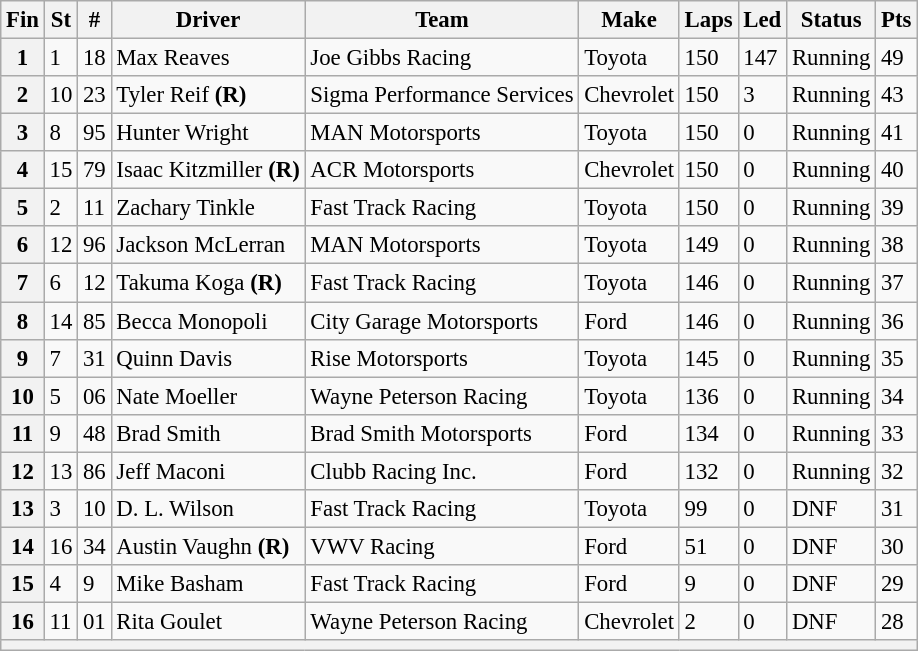<table class="wikitable" style="font-size:95%">
<tr>
<th>Fin</th>
<th>St</th>
<th>#</th>
<th>Driver</th>
<th>Team</th>
<th>Make</th>
<th>Laps</th>
<th>Led</th>
<th>Status</th>
<th>Pts</th>
</tr>
<tr>
<th>1</th>
<td>1</td>
<td>18</td>
<td>Max Reaves</td>
<td>Joe Gibbs Racing</td>
<td>Toyota</td>
<td>150</td>
<td>147</td>
<td>Running</td>
<td>49</td>
</tr>
<tr>
<th>2</th>
<td>10</td>
<td>23</td>
<td>Tyler Reif <strong>(R)</strong></td>
<td>Sigma Performance Services</td>
<td>Chevrolet</td>
<td>150</td>
<td>3</td>
<td>Running</td>
<td>43</td>
</tr>
<tr>
<th>3</th>
<td>8</td>
<td>95</td>
<td>Hunter Wright</td>
<td>MAN Motorsports</td>
<td>Toyota</td>
<td>150</td>
<td>0</td>
<td>Running</td>
<td>41</td>
</tr>
<tr>
<th>4</th>
<td>15</td>
<td>79</td>
<td>Isaac Kitzmiller <strong>(R)</strong></td>
<td>ACR Motorsports</td>
<td>Chevrolet</td>
<td>150</td>
<td>0</td>
<td>Running</td>
<td>40</td>
</tr>
<tr>
<th>5</th>
<td>2</td>
<td>11</td>
<td>Zachary Tinkle</td>
<td>Fast Track Racing</td>
<td>Toyota</td>
<td>150</td>
<td>0</td>
<td>Running</td>
<td>39</td>
</tr>
<tr>
<th>6</th>
<td>12</td>
<td>96</td>
<td>Jackson McLerran</td>
<td>MAN Motorsports</td>
<td>Toyota</td>
<td>149</td>
<td>0</td>
<td>Running</td>
<td>38</td>
</tr>
<tr>
<th>7</th>
<td>6</td>
<td>12</td>
<td>Takuma Koga <strong>(R)</strong></td>
<td>Fast Track Racing</td>
<td>Toyota</td>
<td>146</td>
<td>0</td>
<td>Running</td>
<td>37</td>
</tr>
<tr>
<th>8</th>
<td>14</td>
<td>85</td>
<td>Becca Monopoli</td>
<td>City Garage Motorsports</td>
<td>Ford</td>
<td>146</td>
<td>0</td>
<td>Running</td>
<td>36</td>
</tr>
<tr>
<th>9</th>
<td>7</td>
<td>31</td>
<td>Quinn Davis</td>
<td>Rise Motorsports</td>
<td>Toyota</td>
<td>145</td>
<td>0</td>
<td>Running</td>
<td>35</td>
</tr>
<tr>
<th>10</th>
<td>5</td>
<td>06</td>
<td>Nate Moeller</td>
<td>Wayne Peterson Racing</td>
<td>Toyota</td>
<td>136</td>
<td>0</td>
<td>Running</td>
<td>34</td>
</tr>
<tr>
<th>11</th>
<td>9</td>
<td>48</td>
<td>Brad Smith</td>
<td>Brad Smith Motorsports</td>
<td>Ford</td>
<td>134</td>
<td>0</td>
<td>Running</td>
<td>33</td>
</tr>
<tr>
<th>12</th>
<td>13</td>
<td>86</td>
<td>Jeff Maconi</td>
<td>Clubb Racing Inc.</td>
<td>Ford</td>
<td>132</td>
<td>0</td>
<td>Running</td>
<td>32</td>
</tr>
<tr>
<th>13</th>
<td>3</td>
<td>10</td>
<td>D. L. Wilson</td>
<td>Fast Track Racing</td>
<td>Toyota</td>
<td>99</td>
<td>0</td>
<td>DNF</td>
<td>31</td>
</tr>
<tr>
<th>14</th>
<td>16</td>
<td>34</td>
<td>Austin Vaughn <strong>(R)</strong></td>
<td>VWV Racing</td>
<td>Ford</td>
<td>51</td>
<td>0</td>
<td>DNF</td>
<td>30</td>
</tr>
<tr>
<th>15</th>
<td>4</td>
<td>9</td>
<td>Mike Basham</td>
<td>Fast Track Racing</td>
<td>Ford</td>
<td>9</td>
<td>0</td>
<td>DNF</td>
<td>29</td>
</tr>
<tr>
<th>16</th>
<td>11</td>
<td>01</td>
<td>Rita Goulet</td>
<td>Wayne Peterson Racing</td>
<td>Chevrolet</td>
<td>2</td>
<td>0</td>
<td>DNF</td>
<td>28</td>
</tr>
<tr>
<th colspan="10"></th>
</tr>
</table>
